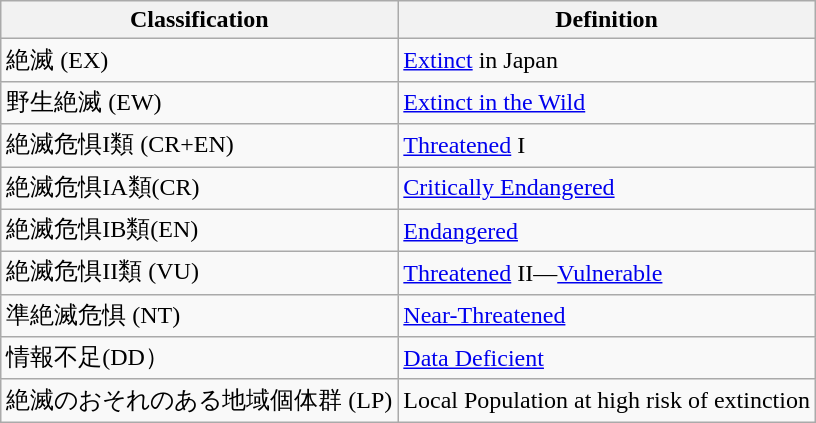<table class="wikitable">
<tr>
<th>Classification</th>
<th>Definition</th>
</tr>
<tr>
<td>絶滅 (EX)</td>
<td><a href='#'>Extinct</a> in Japan</td>
</tr>
<tr>
<td>野生絶滅 (EW)</td>
<td><a href='#'>Extinct in the Wild</a></td>
</tr>
<tr>
<td>絶滅危惧I類 (CR+EN)</td>
<td><a href='#'>Threatened</a> I</td>
</tr>
<tr>
<td>絶滅危惧IA類(CR)</td>
<td><a href='#'>Critically Endangered</a></td>
</tr>
<tr>
<td>絶滅危惧IB類(EN)</td>
<td><a href='#'>Endangered</a></td>
</tr>
<tr>
<td>絶滅危惧II類 (VU)</td>
<td><a href='#'>Threatened</a> II—<a href='#'>Vulnerable</a></td>
</tr>
<tr>
<td>準絶滅危惧 (NT)</td>
<td><a href='#'>Near-Threatened</a></td>
</tr>
<tr>
<td>情報不足(DD）</td>
<td><a href='#'>Data Deficient</a></td>
</tr>
<tr>
<td>絶滅のおそれのある地域個体群 (LP)</td>
<td>Local Population at high risk of extinction</td>
</tr>
</table>
